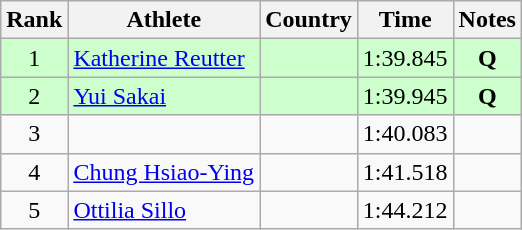<table class="wikitable sortable" style="text-align:center">
<tr>
<th>Rank</th>
<th>Athlete</th>
<th>Country</th>
<th>Time</th>
<th>Notes</th>
</tr>
<tr bgcolor="#ccffcc">
<td>1</td>
<td align=left><a href='#'>Katherine Reutter</a></td>
<td align=left></td>
<td>1:39.845</td>
<td><strong>Q</strong></td>
</tr>
<tr bgcolor="#ccffcc">
<td>2</td>
<td align=left><a href='#'>Yui Sakai</a></td>
<td align=left></td>
<td>1:39.945</td>
<td><strong>Q</strong></td>
</tr>
<tr>
<td>3</td>
<td align=left></td>
<td align=left></td>
<td>1:40.083</td>
<td></td>
</tr>
<tr>
<td>4</td>
<td align=left><a href='#'>Chung Hsiao-Ying</a></td>
<td align=left></td>
<td>1:41.518</td>
<td></td>
</tr>
<tr>
<td>5</td>
<td align=left><a href='#'>Ottilia Sillo</a></td>
<td align=left></td>
<td>1:44.212</td>
<td></td>
</tr>
</table>
